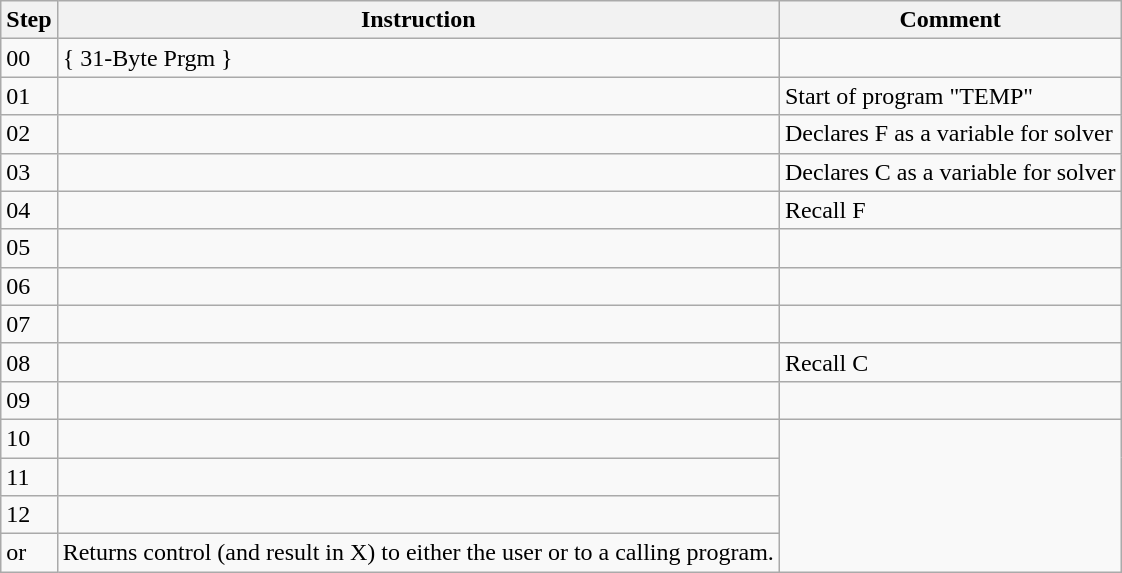<table class=wikitable>
<tr>
<th>Step</th>
<th>Instruction</th>
<th>Comment</th>
</tr>
<tr>
<td>00</td>
<td>{ 31-Byte Prgm }</td>
</tr>
<tr>
<td>01</td>
<td></td>
<td>Start of program "TEMP"</td>
</tr>
<tr>
<td>02</td>
<td></td>
<td>Declares F as a variable for solver</td>
</tr>
<tr>
<td>03</td>
<td></td>
<td>Declares C as a variable for solver</td>
</tr>
<tr>
<td>04</td>
<td></td>
<td>Recall F</td>
</tr>
<tr>
<td>05</td>
<td></td>
<td></td>
</tr>
<tr>
<td>06</td>
<td></td>
<td></td>
</tr>
<tr>
<td>07</td>
<td></td>
</tr>
<tr>
<td>08</td>
<td></td>
<td>Recall C</td>
</tr>
<tr>
<td>09</td>
<td></td>
<td></td>
</tr>
<tr>
<td>10</td>
<td></td>
</tr>
<tr>
<td>11</td>
<td></td>
</tr>
<tr>
<td>12</td>
<td></td>
</tr>
<tr>
<td> or </td>
<td>Returns control (and result in X) to either the user or to a calling program.</td>
</tr>
</table>
